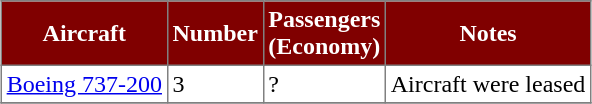<table class="toccolours" border="1" cellpadding="3" style="margin:1em auto; border-collapse:collapse">
<tr bgcolor=maroon>
<th style="color:white;">Aircraft</th>
<th style="color:white;">Number</th>
<th style="color:white;">Passengers<br>(Economy)</th>
<th style="color:white;">Notes</th>
</tr>
<tr>
<td><a href='#'>Boeing 737-200</a></td>
<td>3</td>
<td>?</td>
<td>Aircraft were leased</td>
</tr>
<tr>
</tr>
</table>
